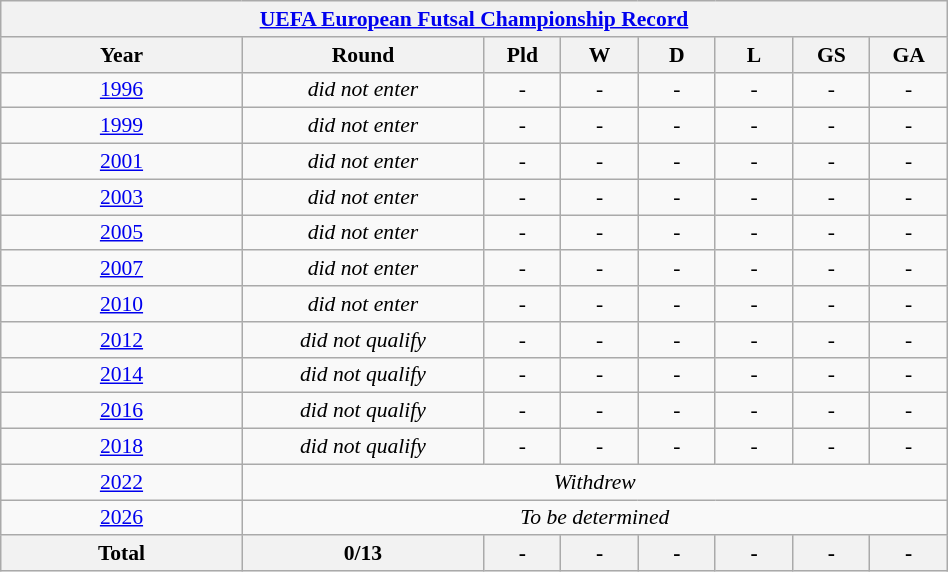<table class="wikitable" width=50% style="text-align: center;font-size:90%;">
<tr>
<th colspan=9><a href='#'>UEFA European Futsal Championship Record</a></th>
</tr>
<tr>
<th width=25%>Year</th>
<th width=25%>Round</th>
<th width=8%>Pld</th>
<th width=8%>W</th>
<th width=8%>D</th>
<th width=8%>L</th>
<th width=8%>GS</th>
<th width=8%>GA</th>
</tr>
<tr>
<td> <a href='#'>1996</a></td>
<td><em>did not enter</em></td>
<td>-</td>
<td>-</td>
<td>-</td>
<td>-</td>
<td>-</td>
<td>-</td>
</tr>
<tr>
<td> <a href='#'>1999</a></td>
<td><em>did not enter</em></td>
<td>-</td>
<td>-</td>
<td>-</td>
<td>-</td>
<td>-</td>
<td>-</td>
</tr>
<tr>
<td> <a href='#'>2001</a></td>
<td><em>did not enter</em></td>
<td>-</td>
<td>-</td>
<td>-</td>
<td>-</td>
<td>-</td>
<td>-</td>
</tr>
<tr>
<td> <a href='#'>2003</a></td>
<td><em>did not enter</em></td>
<td>-</td>
<td>-</td>
<td>-</td>
<td>-</td>
<td>-</td>
<td>-</td>
</tr>
<tr>
<td> <a href='#'>2005</a></td>
<td><em>did not enter</em></td>
<td>-</td>
<td>-</td>
<td>-</td>
<td>-</td>
<td>-</td>
<td>-</td>
</tr>
<tr>
<td> <a href='#'>2007</a></td>
<td><em>did not enter</em></td>
<td>-</td>
<td>-</td>
<td>-</td>
<td>-</td>
<td>-</td>
<td>-</td>
</tr>
<tr>
<td> <a href='#'>2010</a></td>
<td><em>did not enter</em></td>
<td>-</td>
<td>-</td>
<td>-</td>
<td>-</td>
<td>-</td>
<td>-</td>
</tr>
<tr>
<td> <a href='#'>2012</a></td>
<td><em>did not qualify</em></td>
<td>-</td>
<td>-</td>
<td>-</td>
<td>-</td>
<td>-</td>
<td>-</td>
</tr>
<tr>
<td> <a href='#'>2014</a></td>
<td><em>did not qualify</em></td>
<td>-</td>
<td>-</td>
<td>-</td>
<td>-</td>
<td>-</td>
<td>-</td>
</tr>
<tr>
<td> <a href='#'>2016</a></td>
<td><em>did not qualify</em></td>
<td>-</td>
<td>-</td>
<td>-</td>
<td>-</td>
<td>-</td>
<td>-</td>
</tr>
<tr>
<td> <a href='#'>2018</a></td>
<td><em>did not qualify</em></td>
<td>-</td>
<td>-</td>
<td>-</td>
<td>-</td>
<td>-</td>
<td>-</td>
</tr>
<tr>
<td> <a href='#'>2022</a></td>
<td colspan=7><em>Withdrew</em></td>
</tr>
<tr>
<td> <a href='#'>2026</a></td>
<td colspan=7><em>To be determined</em></td>
</tr>
<tr>
<th><strong>Total</strong></th>
<th>0/13</th>
<th>-</th>
<th>-</th>
<th>-</th>
<th>-</th>
<th>-</th>
<th>-</th>
</tr>
</table>
